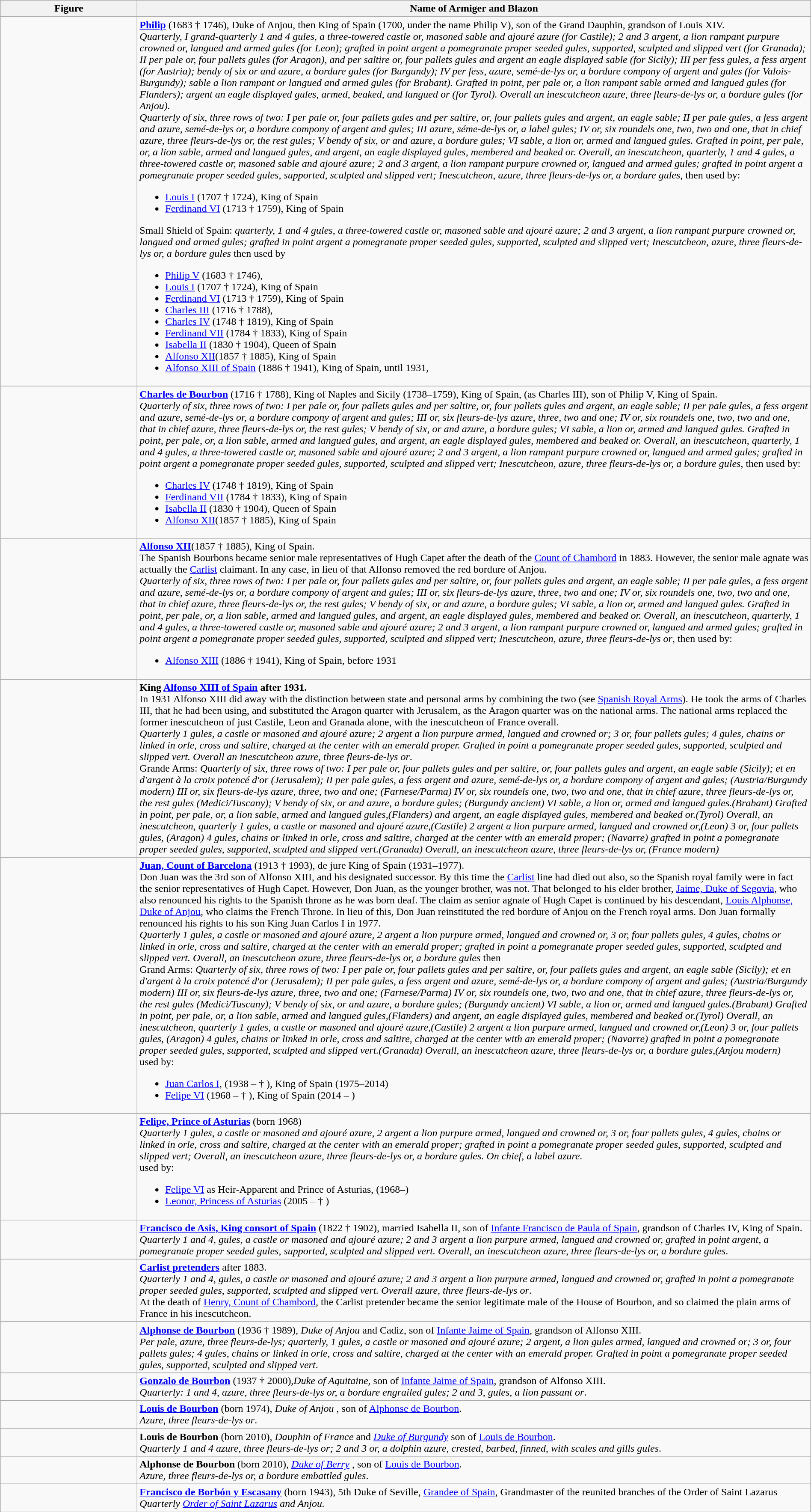<table class=wikitable width="100%">
<tr valign=top align=center>
<th width="206">Figure</th>
<th>Name of Armiger and Blazon</th>
</tr>
<tr valign=top>
<td align=center> <br> <br><br> <br><br> </td>
<td><strong><a href='#'>Philip</a></strong> (1683 † 1746), Duke of Anjou, then King of Spain (1700, under the name Philip V), son of the Grand Dauphin, grandson of Louis XIV.<br><em>Quarterly, I grand-quarterly 1 and 4 gules, a three-towered castle or, masoned sable and ajouré azure (for Castile); 2 and 3 argent, a lion rampant purpure crowned or, langued and armed gules (for Leon); grafted in point argent a pomegranate proper seeded gules, supported, sculpted and slipped vert (for Granada); II per pale or, four pallets gules (for Aragon), and per saltire or, four pallets gules and argent an eagle displayed sable (for Sicily); III per fess gules, a fess argent (for Austria); bendy of six or and azure, a bordure gules (for Burgundy); IV per fess, azure, semé-de-lys or, a bordure compony of argent and gules (for Valois-Burgundy); sable a lion rampant or langued and armed gules (for Brabant). Grafted in point, per pale or, a lion rampant sable armed and langued gules (for Flanders); argent an eagle displayed gules, armed, beaked, and langued or (for Tyrol). Overall an inescutcheon azure, three fleurs-de-lys or, a bordure gules (for Anjou).</em><br><em>Quarterly of six, three rows of two: I per pale or, four pallets gules and per saltire, or, four pallets gules and argent, an eagle sable; II per pale gules, a fess argent and azure, semé-de-lys or, a bordure compony of argent and gules; III azure, séme-de-lys or, a label gules; IV or, six roundels one, two, two and one, that in chief azure, three fleurs-de-lys or, the rest gules; V bendy of six, or and azure, a bordure gules; VI sable, a lion or, armed and langued gules. Grafted in point, per pale, or, a lion sable, armed and langued gules, and argent, an eagle displayed gules, membered and beaked or. Overall, an inescutcheon, quarterly, 1 and 4 gules, a three-towered castle or, masoned sable and ajouré azure; 2 and 3 argent, a lion rampant purpure crowned or, langued and armed gules; grafted in point argent a pomegranate proper seeded gules, supported, sculpted and slipped vert; Inescutcheon, azure, three fleurs-de-lys or, a bordure gules</em>, then used by:<ul><li><a href='#'>Louis I</a> (1707 † 1724), King of Spain</li><li><a href='#'>Ferdinand VI</a> (1713 † 1759), King of Spain</li></ul>Small Shield of Spain:
<em>quarterly, 1 and 4 gules, a three-towered castle or, masoned sable and ajouré azure; 2 and 3 argent, a lion rampant purpure crowned or, langued and armed gules; grafted in point argent a pomegranate proper seeded gules, supported, sculpted and slipped vert; Inescutcheon, azure, three fleurs-de-lys or, a bordure gules</em> then used by<ul><li><a href='#'>Philip V</a> (1683 † 1746),</li><li><a href='#'>Louis I</a> (1707 † 1724), King of Spain</li><li><a href='#'>Ferdinand VI</a> (1713 † 1759), King of Spain</li><li><a href='#'>Charles III</a> (1716 † 1788),</li><li><a href='#'>Charles IV</a> (1748 † 1819), King of Spain</li><li><a href='#'>Ferdinand VII</a> (1784 † 1833), King of Spain</li><li><a href='#'>Isabella II</a> (1830 † 1904), Queen of Spain</li><li><a href='#'>Alfonso XII</a>(1857 † 1885), King of Spain</li><li><a href='#'>Alfonso XIII of Spain</a> (1886 † 1941), King of Spain, until 1931,</li></ul></td>
</tr>
<tr valign=top>
<td align=center> <br> <br><br> </td>
<td><strong><a href='#'>Charles de Bourbon</a></strong> (1716 † 1788), King of Naples and Sicily (1738–1759), King of Spain, (as Charles III), son of Philip V, King of Spain.<br><em>Quarterly of six, three rows of two: I per pale or, four pallets gules and per saltire, or, four pallets gules and argent, an eagle sable; II per pale gules, a fess argent and azure, semé-de-lys or, a bordure compony of argent and gules; III or, six fleurs-de-lys azure, three, two and one; IV or, six roundels one, two, two and one, that in chief azure, three fleurs-de-lys or, the rest gules; V bendy of six, or and azure, a bordure gules; VI sable, a lion or, armed and langued gules. Grafted in point, per pale, or, a lion sable, armed and langued gules, and argent, an eagle displayed gules, membered and beaked or. Overall, an inescutcheon, quarterly, 1 and 4 gules, a three-towered castle or, masoned sable and ajouré azure; 2 and 3 argent, a lion rampant purpure crowned or, langued and armed gules; grafted in point argent a pomegranate proper seeded gules, supported, sculpted and slipped vert; Inescutcheon, azure, three fleurs-de-lys or, a bordure gules</em>, then used by:<ul><li><a href='#'>Charles IV</a> (1748 † 1819), King of Spain</li><li><a href='#'>Ferdinand VII</a> (1784 † 1833), King of Spain</li><li><a href='#'>Isabella II</a> (1830 † 1904), Queen of Spain</li><li><a href='#'>Alfonso XII</a>(1857 † 1885), King of Spain</li></ul></td>
</tr>
<tr valign=top>
<td align=center></td>
<td><strong><a href='#'>Alfonso XII</a></strong>(1857 † 1885), King of Spain.<br>The Spanish Bourbons became senior male representatives of Hugh Capet after the death of the <a href='#'>Count of Chambord</a> in 1883. However, the senior male agnate was actually the <a href='#'>Carlist</a> claimant. In any case, in lieu of that Alfonso removed the red bordure of Anjou.<br><em>Quarterly of six, three rows of two: I per pale or, four pallets gules and per saltire, or, four pallets gules and argent, an eagle sable; II per pale gules, a fess argent and azure, semé-de-lys or, a bordure compony of argent and gules; III or, six fleurs-de-lys azure, three, two and one; IV or, six roundels one, two, two and one, that in chief azure, three fleurs-de-lys or, the rest gules; V bendy of six, or and azure, a bordure gules; VI sable, a lion or, armed and langued gules. Grafted in point, per pale, or, a lion sable, armed and langued gules, and argent, an eagle displayed gules, membered and beaked or. Overall, an inescutcheon, quarterly, 1 and 4 gules, a three-towered castle or, masoned sable and ajouré azure; 2 and 3 argent, a lion rampant purpure crowned or, langued and armed gules; grafted in point argent a pomegranate proper seeded gules, supported, sculpted and slipped vert; Inescutcheon, azure, three fleurs-de-lys or</em>, then used by:<ul><li><a href='#'>Alfonso XIII</a> (1886 † 1941), King of Spain, before 1931</li></ul></td>
</tr>
<tr valign=top>
<td align=center><br><br> </td>
<td><strong>King <a href='#'>Alfonso XIII of Spain</a> after 1931.</strong><br>In 1931 Alfonso XIII did away with the distinction between state and personal arms by combining the two (see <a href='#'>Spanish Royal Arms</a>). He took the arms of Charles III, that he had been using, and substituted the Aragon quarter with Jerusalem, as the Aragon quarter was on the national arms. The national arms replaced the former inescutcheon of just Castile, Leon and Granada alone, with the inescutcheon of France overall.<br><em>Quarterly 1 gules, a castle or masoned and ajouré azure; 2 argent a lion purpure armed, langued and crowned or; 3 or, four pallets gules; 4 gules, chains or linked in orle, cross and saltire, charged at the center with an emerald proper. Grafted in point a pomegranate proper seeded gules, supported, sculpted and slipped vert. Overall an inescutcheon azure, three fleurs-de-lys or</em>.<br>Grande Arms:
<em>Quarterly of six, three rows of two: I per pale or, four pallets gules and per saltire, or, four pallets gules and argent, an eagle sable (Sicily); et en d'argent à la croix potencé d'or (Jerusalem); II per pale gules, a fess argent and azure, semé-de-lys or, a bordure compony of argent and gules; (Austria/Burgundy modern) III or, six fleurs-de-lys azure, three, two and one; (Farnese/Parma) IV or, six roundels one, two, two and one, that in chief azure, three fleurs-de-lys or, the rest gules (Medici/Tuscany); V bendy of six, or and azure, a bordure gules; (Burgundy ancient) VI sable, a lion or, armed and langued gules.(Brabant) Grafted in point, per pale, or, a lion sable, armed and langued gules,(Flanders) and argent, an eagle displayed gules, membered and beaked or.(Tyrol) Overall, an inescutcheon, quarterly 1 gules, a castle or masoned and ajouré azure,(Castile) 2 argent a lion purpure armed, langued and crowned or,(Leon) 3 or, four pallets gules, (Aragon) 4 gules, chains or linked in orle, cross and saltire, charged at the center with an emerald proper; (Navarre) grafted in point a pomegranate proper seeded gules, supported, sculpted and slipped vert.(Granada) Overall, an inescutcheon azure, three fleurs-de-lys or, (France modern)</em></td>
</tr>
<tr valign=top>
<td align=center> <br> <br><br> <br> <br></td>
<td><strong><a href='#'>Juan, Count of Barcelona</a></strong> (1913 † 1993), de jure King of Spain (1931–1977).<br>Don Juan was the 3rd son of Alfonso XIII, and his designated successor. By this time the <a href='#'>Carlist</a> line had died out also, so the Spanish royal family were in fact the senior representatives of Hugh Capet. However, Don Juan, as the younger brother, was not. That belonged to his elder brother, <a href='#'>Jaime, Duke of Segovia</a>, who also renounced his rights to the Spanish throne as he was born deaf. The claim as senior agnate of Hugh Capet is continued by his descendant, <a href='#'>Louis Alphonse, Duke of Anjou</a>, who claims the French Throne. In lieu of this, Don Juan reinstituted the red bordure of Anjou on the French royal arms. Don Juan formally renounced his rights to his son King Juan Carlos I in 1977.<br><em>Quarterly 1 gules, a castle or masoned and ajouré azure, 2 argent a lion purpure armed, langued and crowned or, 3 or, four pallets gules, 4 gules, chains or linked in orle, cross and saltire, charged at the center with an emerald proper; grafted in point a pomegranate proper seeded gules, supported, sculpted and slipped vert. Overall, an inescutcheon azure, three fleurs-de-lys or, a bordure gules</em> then<br>Grand Arms:
<em>Quarterly of six, three rows of two: I per pale or, four pallets gules and per saltire, or, four pallets gules and argent, an eagle sable (Sicily); et en d'argent à la croix potencé d'or (Jerusalem); II per pale gules, a fess argent and azure, semé-de-lys or, a bordure compony of argent and gules; (Austria/Burgundy modern) III or, six fleurs-de-lys azure, three, two and one; (Farnese/Parma) IV or, six roundels one, two, two and one, that in chief azure, three fleurs-de-lys or, the rest gules (Medici/Tuscany); V bendy of six, or and azure, a bordure gules; (Burgundy ancient) VI sable, a lion or, armed and langued gules.(Brabant) Grafted in point, per pale, or, a lion sable, armed and langued gules,(Flanders) and argent, an eagle displayed gules, membered and beaked or.(Tyrol) Overall, an inescutcheon, quarterly 1 gules, a castle or masoned and ajouré azure,(Castile) 2 argent a lion purpure armed, langued and crowned or,(Leon) 3 or, four pallets gules, (Aragon) 4 gules, chains or linked in orle, cross and saltire, charged at the center with an emerald proper; (Navarre) grafted in point a pomegranate proper seeded gules, supported, sculpted and slipped vert.(Granada) Overall, an inescutcheon azure, three fleurs-de-lys or, a bordure gules,(Anjou modern)</em><br>used by:<ul><li><a href='#'>Juan Carlos I</a>, (1938 – † ), King of Spain (1975–2014)</li><li><a href='#'>Felipe VI</a> (1968 – † ), King of Spain (2014 – )</li></ul></td>
</tr>
<tr valign=top>
<td align=center>  </td>
<td><strong><a href='#'>Felipe, Prince of Asturias</a></strong> (born 1968)<br><em>Quarterly 1 gules, a castle or masoned and ajouré azure, 2 argent a lion purpure armed, langued and crowned or, 3 or, four pallets gules, 4 gules, chains or linked in orle, cross and saltire, charged at the center with an emerald proper; grafted in point a pomegranate proper seeded gules, supported, sculpted and slipped vert; Overall, an inescutcheon azure, three fleurs-de-lys or, a bordure gules. On chief, a label azure.</em><br>used by:<ul><li><a href='#'>Felipe VI</a> as Heir-Apparent and Prince of Asturias, (1968–)</li><li><a href='#'>Leonor, Princess of Asturias</a> (2005 – † )</li></ul></td>
</tr>
<tr valign=top>
<td align=center></td>
<td><strong><a href='#'>Francisco de Asis, King consort of Spain</a></strong> (1822 † 1902), married Isabella II, son of <a href='#'>Infante Francisco de Paula of Spain</a>, grandson of Charles IV, King of Spain.<br><em>Quarterly 1 and 4, gules, a castle or masoned and ajouré azure; 2 and 3 argent a lion purpure armed, langued and crowned or, grafted in point argent, a pomegranate proper seeded gules, supported, sculpted and slipped vert. Overall, an inescutcheon azure, three fleurs-de-lys or, a bordure gules</em>.</td>
</tr>
<tr valign=top>
<td align=center><br><br><br></td>
<td><strong><a href='#'>Carlist pretenders</a></strong> after 1883.<br><em>Quarterly 1 and 4, gules, a castle or masoned and ajouré azure; 2 and 3 argent a lion purpure armed, langued and crowned or, grafted in point a pomegranate proper seeded gules, supported, sculpted and slipped vert. Overall azure, three fleurs-de-lys or</em>.<br>At the death of <a href='#'>Henry, Count of Chambord</a>, the Carlist pretender became the senior legitimate male of the House of Bourbon, and so claimed the plain arms of France in his inescutcheon.</td>
</tr>
<tr valign=top>
<td align=center><br><br><br> </td>
<td><strong><a href='#'>Alphonse de Bourbon</a></strong> (1936 † 1989), <em>Duke of Anjou</em> and Cadiz, son of <a href='#'>Infante Jaime of Spain</a>, grandson of Alfonso XIII.<br><em>Per pale, azure, three fleurs-de-lys; quarterly, 1 gules, a castle or masoned and ajouré azure; 2 argent, a lion gules armed, langued and crowned or; 3 or, four pallets gules; 4 gules, chains or linked in orle, cross and saltire, charged at the center with an emerald proper. Grafted in point a pomegranate proper seeded gules, supported, sculpted and slipped vert</em>.</td>
</tr>
<tr valign=top>
<td align=center><br></td>
<td><strong><a href='#'>Gonzalo de Bourbon</a></strong> (1937 † 2000),<em>Duke of Aquitaine</em>, son of <a href='#'>Infante Jaime of Spain</a>, grandson of Alfonso XIII.<br><em>Quarterly: 1 and 4, azure, three fleurs-de-lys or, a bordure engrailed gules; 2 and 3, gules, a lion passant or</em>.</td>
</tr>
<tr valign=top>
<td align=center></td>
<td><strong><a href='#'>Louis de Bourbon</a></strong> (born 1974), <em>Duke of Anjou </em>, son of <a href='#'>Alphonse de Bourbon</a>.<br><em>Azure, three fleurs-de-lys or</em>.</td>
</tr>
<tr valign=top>
<td align=center></td>
<td><strong>Louis de Bourbon</strong> (born 2010), <em>Dauphin of France </em> and <em><a href='#'>Duke of Burgundy</a> </em> son of <a href='#'>Louis de Bourbon</a>.<br><em>Quarterly 1 and 4 azure, three fleurs-de-lys or; 2 and 3 or, a dolphin azure, crested, barbed, finned, with scales and gills gules</em>.</td>
</tr>
<tr valign=top>
<td align=center></td>
<td><strong>Alphonse de Bourbon</strong> (born 2010), <em> <a href='#'>Duke of Berry</a> </em>, son of <a href='#'>Louis de Bourbon</a>.<br><em>Azure, three fleurs-de-lys or, a bordure embattled gules</em>.</td>
</tr>
<tr valign=top>
<td align=center></td>
<td><strong><a href='#'>Francisco de Borbón y Escasany</a></strong> (born 1943), 5th Duke of Seville, <a href='#'>Grandee of Spain</a>, Grandmaster of the reunited branches of the Order of Saint Lazarus<br><em>Quarterly <a href='#'>Order of Saint Lazarus</a> and Anjou.</em></td>
</tr>
</table>
